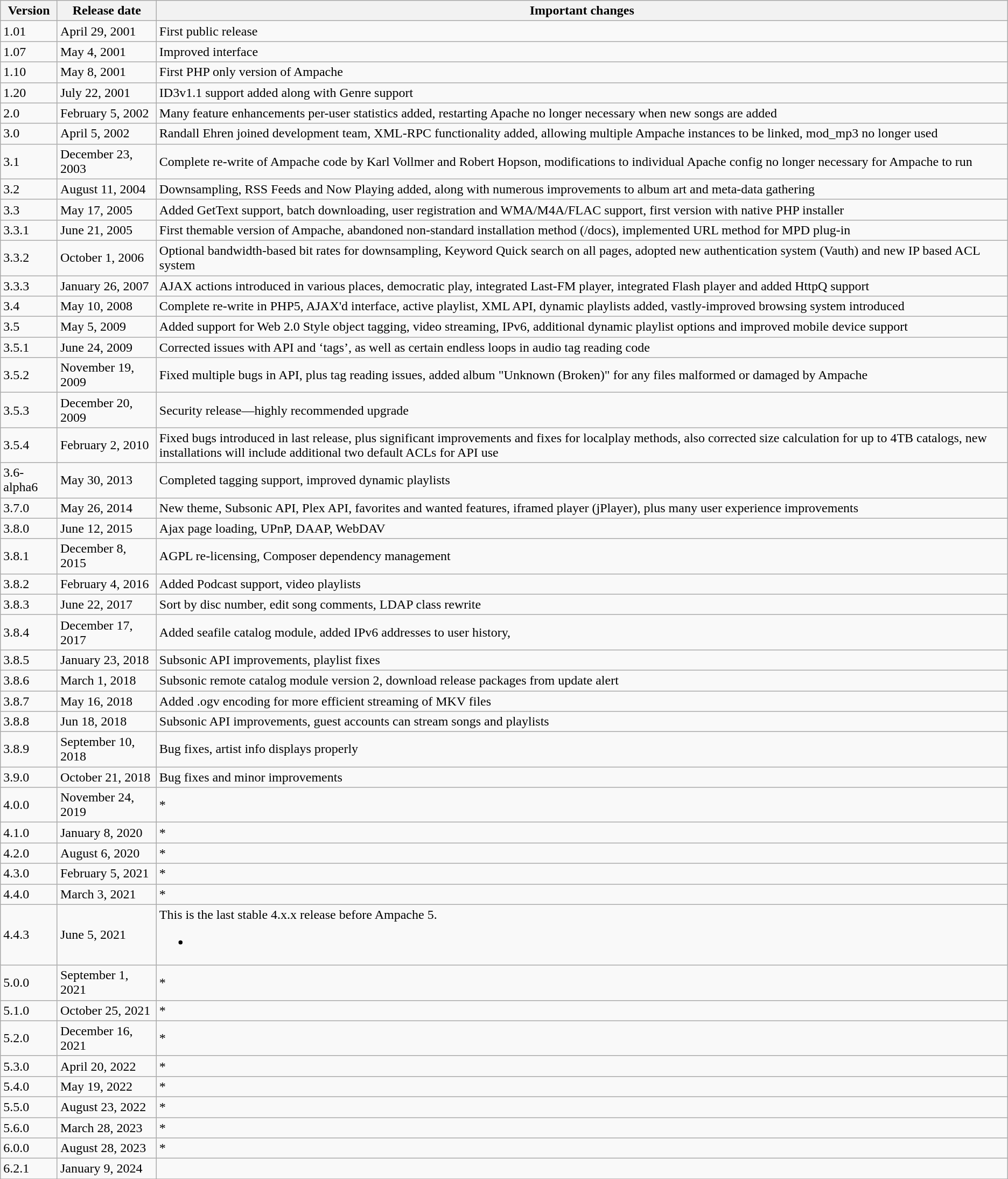<table class="wikitable">
<tr>
<th>Version</th>
<th style="white-space: nowrap; margin-right: 3px;">Release date</th>
<th>Important changes</th>
</tr>
<tr>
<td>1.01</td>
<td>April 29, 2001</td>
<td>First public release</td>
</tr>
<tr>
<td>1.07</td>
<td>May 4, 2001</td>
<td>Improved interface</td>
</tr>
<tr>
<td>1.10</td>
<td>May 8, 2001</td>
<td>First PHP only version of Ampache</td>
</tr>
<tr>
<td>1.20</td>
<td>July 22, 2001</td>
<td>ID3v1.1 support added along with Genre support</td>
</tr>
<tr>
<td>2.0</td>
<td>February 5, 2002</td>
<td>Many feature enhancements per-user statistics added, restarting Apache no longer necessary when new songs are added</td>
</tr>
<tr>
<td>3.0</td>
<td>April 5, 2002</td>
<td>Randall Ehren joined development team, XML-RPC functionality added, allowing multiple Ampache instances to be linked, mod_mp3 no longer used</td>
</tr>
<tr>
<td>3.1</td>
<td>December 23, 2003</td>
<td>Complete re-write of Ampache code by Karl Vollmer and Robert Hopson, modifications to individual Apache config no longer necessary for Ampache to run</td>
</tr>
<tr>
<td>3.2</td>
<td>August 11, 2004</td>
<td>Downsampling, RSS Feeds and Now Playing added, along with numerous improvements to album art and meta-data gathering</td>
</tr>
<tr>
<td>3.3</td>
<td>May 17, 2005</td>
<td>Added GetText support, batch downloading, user registration and WMA/M4A/FLAC support, first version with native PHP installer</td>
</tr>
<tr>
<td>3.3.1</td>
<td>June 21, 2005</td>
<td>First themable version of Ampache, abandoned non-standard installation method (/docs), implemented URL method for MPD plug-in</td>
</tr>
<tr>
<td>3.3.2</td>
<td>October 1, 2006</td>
<td>Optional bandwidth-based bit rates for downsampling, Keyword Quick search on all pages, adopted new authentication system (Vauth) and new IP based ACL system</td>
</tr>
<tr>
<td>3.3.3</td>
<td>January 26, 2007</td>
<td>AJAX actions introduced in various places, democratic play, integrated Last-FM player, integrated Flash player and added HttpQ support</td>
</tr>
<tr>
<td>3.4</td>
<td>May 10, 2008</td>
<td>Complete re-write in PHP5, AJAX'd interface, active playlist, XML API, dynamic playlists added, vastly-improved browsing system introduced</td>
</tr>
<tr>
<td>3.5</td>
<td>May 5, 2009</td>
<td>Added support for Web 2.0 Style object tagging, video streaming, IPv6, additional dynamic playlist options and improved mobile device support</td>
</tr>
<tr>
<td>3.5.1</td>
<td>June 24, 2009</td>
<td>Corrected issues with API and ‘tags’, as well as certain endless loops in audio tag reading code</td>
</tr>
<tr>
<td>3.5.2</td>
<td>November 19, 2009</td>
<td>Fixed multiple bugs in API, plus tag reading issues, added album "Unknown (Broken)" for any files malformed or damaged by Ampache</td>
</tr>
<tr>
<td>3.5.3</td>
<td>December 20, 2009</td>
<td>Security release—highly recommended upgrade</td>
</tr>
<tr>
<td>3.5.4</td>
<td>February 2, 2010</td>
<td>Fixed bugs introduced in last release, plus significant improvements and fixes for localplay methods, also corrected size calculation for up to 4TB catalogs, new installations will include additional two default ACLs for API use</td>
</tr>
<tr>
<td>3.6-alpha6</td>
<td>May 30, 2013</td>
<td>Completed tagging support, improved dynamic playlists</td>
</tr>
<tr>
<td>3.7.0</td>
<td>May 26, 2014</td>
<td>New theme, Subsonic API, Plex API, favorites and wanted features, iframed player (jPlayer), plus many user experience improvements</td>
</tr>
<tr>
<td>3.8.0</td>
<td>June 12, 2015</td>
<td>Ajax page loading, UPnP, DAAP, WebDAV</td>
</tr>
<tr>
<td>3.8.1</td>
<td>December 8, 2015</td>
<td>AGPL re-licensing, Composer dependency management</td>
</tr>
<tr>
<td>3.8.2</td>
<td>February 4, 2016</td>
<td>Added Podcast support, video playlists</td>
</tr>
<tr>
<td>3.8.3</td>
<td>June 22, 2017</td>
<td>Sort by disc number, edit song comments, LDAP class rewrite</td>
</tr>
<tr>
<td>3.8.4</td>
<td>December 17, 2017</td>
<td>Added seafile catalog module, added IPv6 addresses to user history,</td>
</tr>
<tr>
<td>3.8.5</td>
<td>January 23, 2018</td>
<td>Subsonic API improvements, playlist fixes</td>
</tr>
<tr>
<td>3.8.6</td>
<td>March 1, 2018</td>
<td>Subsonic remote catalog module version 2, download release packages from update alert</td>
</tr>
<tr>
<td>3.8.7</td>
<td>May 16, 2018</td>
<td>Added .ogv encoding for more efficient streaming of MKV files</td>
</tr>
<tr>
<td>3.8.8</td>
<td>Jun 18, 2018</td>
<td>Subsonic API improvements, guest accounts can stream songs and playlists</td>
</tr>
<tr>
<td>3.8.9</td>
<td>September 10, 2018</td>
<td>Bug fixes, artist info displays properly</td>
</tr>
<tr>
<td>3.9.0</td>
<td>October 21, 2018</td>
<td>Bug fixes and minor improvements</td>
</tr>
<tr>
<td>4.0.0</td>
<td>November 24, 2019</td>
<td>* </td>
</tr>
<tr>
<td>4.1.0</td>
<td>January 8, 2020</td>
<td>* </td>
</tr>
<tr>
<td>4.2.0</td>
<td>August 6, 2020</td>
<td>* </td>
</tr>
<tr>
<td>4.3.0</td>
<td>February 5, 2021</td>
<td>* </td>
</tr>
<tr>
<td>4.4.0</td>
<td>March 3, 2021</td>
<td>* </td>
</tr>
<tr>
<td>4.4.3</td>
<td>June 5, 2021</td>
<td>This is the last stable 4.x.x release before Ampache 5.<br><ul><li></li></ul></td>
</tr>
<tr>
<td>5.0.0</td>
<td>September 1, 2021</td>
<td>* </td>
</tr>
<tr>
<td>5.1.0</td>
<td>October 25, 2021</td>
<td>* </td>
</tr>
<tr>
<td>5.2.0</td>
<td>December 16, 2021</td>
<td>* </td>
</tr>
<tr>
<td>5.3.0</td>
<td>April 20, 2022</td>
<td>* </td>
</tr>
<tr>
<td>5.4.0</td>
<td>May 19, 2022</td>
<td>* </td>
</tr>
<tr>
<td>5.5.0</td>
<td>August 23, 2022</td>
<td>* </td>
</tr>
<tr>
<td>5.6.0</td>
<td>March 28, 2023</td>
<td>* </td>
</tr>
<tr>
<td>6.0.0</td>
<td>August 28, 2023</td>
<td>* </td>
</tr>
<tr>
<td>6.2.1</td>
<td>January 9, 2024</td>
<td></td>
</tr>
<tr>
</tr>
</table>
